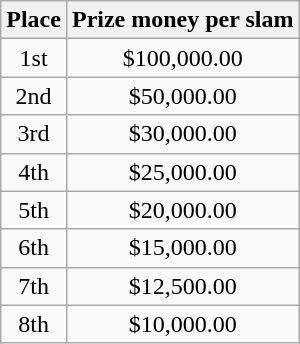<table class="wikitable">
<tr>
<th>Place</th>
<th>Prize money per slam</th>
</tr>
<tr>
<td align=center>1st</td>
<td align=center>$100,000.00</td>
</tr>
<tr>
<td align=center>2nd</td>
<td align=center>$50,000.00</td>
</tr>
<tr>
<td align=center>3rd</td>
<td align=center>$30,000.00</td>
</tr>
<tr>
<td align=center>4th</td>
<td align=center>$25,000.00</td>
</tr>
<tr>
<td align=center>5th</td>
<td align=center>$20,000.00</td>
</tr>
<tr>
<td align=center>6th</td>
<td align=center>$15,000.00</td>
</tr>
<tr>
<td align=center>7th</td>
<td align=center>$12,500.00</td>
</tr>
<tr>
<td align=center>8th</td>
<td align=center>$10,000.00</td>
</tr>
</table>
